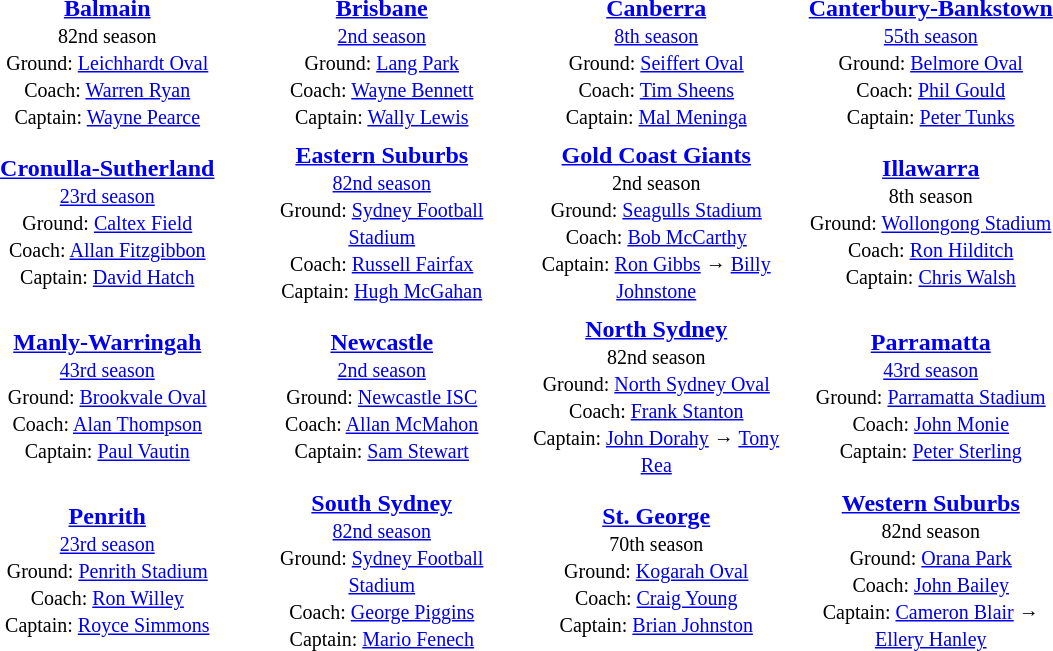<table class="toccolours" style="margin:auto; text-valign:center;" cellpadding="3" cellspacing="2">
<tr>
<th width=175></th>
<th width=175></th>
<th width=175></th>
<th width=175></th>
</tr>
<tr>
<td style="text-align:center;"><strong><a href='#'>Balmain</a></strong><br><small>82nd season<br>Ground: <a href='#'>Leichhardt Oval</a><br>
Coach: <a href='#'>Warren Ryan</a><br>Captain: <a href='#'>Wayne Pearce</a></small></td>
<td style="text-align:center;"><strong><a href='#'>Brisbane</a></strong><br><small><a href='#'>2nd season</a><br>Ground: <a href='#'>Lang Park</a><br>
Coach: <a href='#'>Wayne Bennett</a><br>Captain: <a href='#'>Wally Lewis</a></small></td>
<td style="text-align:center;"><strong><a href='#'>Canberra</a></strong><br><small><a href='#'>8th season</a><br>Ground: <a href='#'>Seiffert Oval</a><br>
Coach: <a href='#'>Tim Sheens</a><br>Captain: <a href='#'>Mal Meninga</a></small></td>
<td style="text-align:center;"><strong><a href='#'>Canterbury-Bankstown</a></strong><br><small><a href='#'>55th season</a><br>Ground: <a href='#'>Belmore Oval</a><br>
Coach: <a href='#'>Phil Gould</a><br>Captain: <a href='#'>Peter Tunks</a></small></td>
</tr>
<tr>
<td style="text-align:center;"><strong><a href='#'>Cronulla-Sutherland</a></strong><br><small><a href='#'>23rd season</a><br>Ground: <a href='#'>Caltex Field</a><br>
Coach: <a href='#'>Allan Fitzgibbon</a><br>Captain: <a href='#'>David Hatch</a></small></td>
<td style="text-align:center;"><strong><a href='#'>Eastern Suburbs</a></strong><br><small><a href='#'>82nd season</a><br>Ground: <a href='#'>Sydney Football Stadium</a><br>
Coach: <a href='#'>Russell Fairfax</a><br>Captain: <a href='#'>Hugh McGahan</a></small></td>
<td style="text-align:center;"><strong><a href='#'>Gold Coast Giants</a></strong><br><small>2nd season<br>Ground: <a href='#'>Seagulls Stadium</a><br>
Coach: <a href='#'>Bob McCarthy</a><br>Captain: <a href='#'>Ron Gibbs</a> → <a href='#'>Billy Johnstone</a></small></td>
<td style="text-align:center;"><strong><a href='#'>Illawarra</a></strong><br><small>8th season<br>Ground: <a href='#'>Wollongong Stadium</a><br>
Coach: <a href='#'>Ron Hilditch</a><br>Captain: <a href='#'>Chris Walsh</a></small></td>
</tr>
<tr>
<td style="text-align:center;"><strong><a href='#'>Manly-Warringah</a></strong><br><small><a href='#'>43rd season</a><br>Ground: <a href='#'>Brookvale Oval</a><br>
Coach: <a href='#'>Alan Thompson</a><br>Captain: <a href='#'>Paul Vautin</a></small></td>
<td style="text-align:center;"><strong><a href='#'>Newcastle</a></strong><br><small><a href='#'>2nd season</a><br>Ground: <a href='#'>Newcastle ISC</a><br>
Coach: <a href='#'>Allan McMahon</a><br>Captain: <a href='#'>Sam Stewart</a></small></td>
<td style="text-align:center;"><strong><a href='#'>North Sydney</a></strong><br><small>82nd season<br>Ground: <a href='#'>North Sydney Oval</a><br>
Coach: <a href='#'>Frank Stanton</a><br>Captain: <a href='#'>John Dorahy</a> → <a href='#'>Tony Rea</a></small></td>
<td style="text-align:center;"><strong><a href='#'>Parramatta</a></strong><br><small><a href='#'>43rd season</a><br>Ground: <a href='#'>Parramatta Stadium</a><br>
Coach: <a href='#'>John Monie</a><br>Captain: <a href='#'>Peter Sterling</a></small></td>
</tr>
<tr>
<td style="text-align:center;"><strong><a href='#'>Penrith</a></strong><br><small><a href='#'>23rd season</a><br>Ground: <a href='#'>Penrith Stadium</a><br>
Coach: <a href='#'>Ron Willey</a><br>Captain: <a href='#'>Royce Simmons</a></small></td>
<td style="text-align:center;"><strong><a href='#'>South Sydney</a></strong><br><small><a href='#'>82nd season</a><br>Ground: <a href='#'>Sydney Football Stadium</a><br>
Coach: <a href='#'>George Piggins</a> <br>Captain: <a href='#'>Mario Fenech</a></small></td>
<td style="text-align:center;"><strong><a href='#'>St. George</a></strong><br><small>70th season<br>Ground: <a href='#'>Kogarah Oval</a><br>
Coach: <a href='#'>Craig Young</a><br>Captain: <a href='#'>Brian Johnston</a></small></td>
<td style="text-align:center;"><strong><a href='#'>Western Suburbs</a></strong><br><small>82nd season<br>Ground: <a href='#'>Orana Park</a><br>
Coach: <a href='#'>John Bailey</a><br>Captain: <a href='#'>Cameron Blair</a> → <a href='#'>Ellery Hanley</a></small></td>
</tr>
</table>
